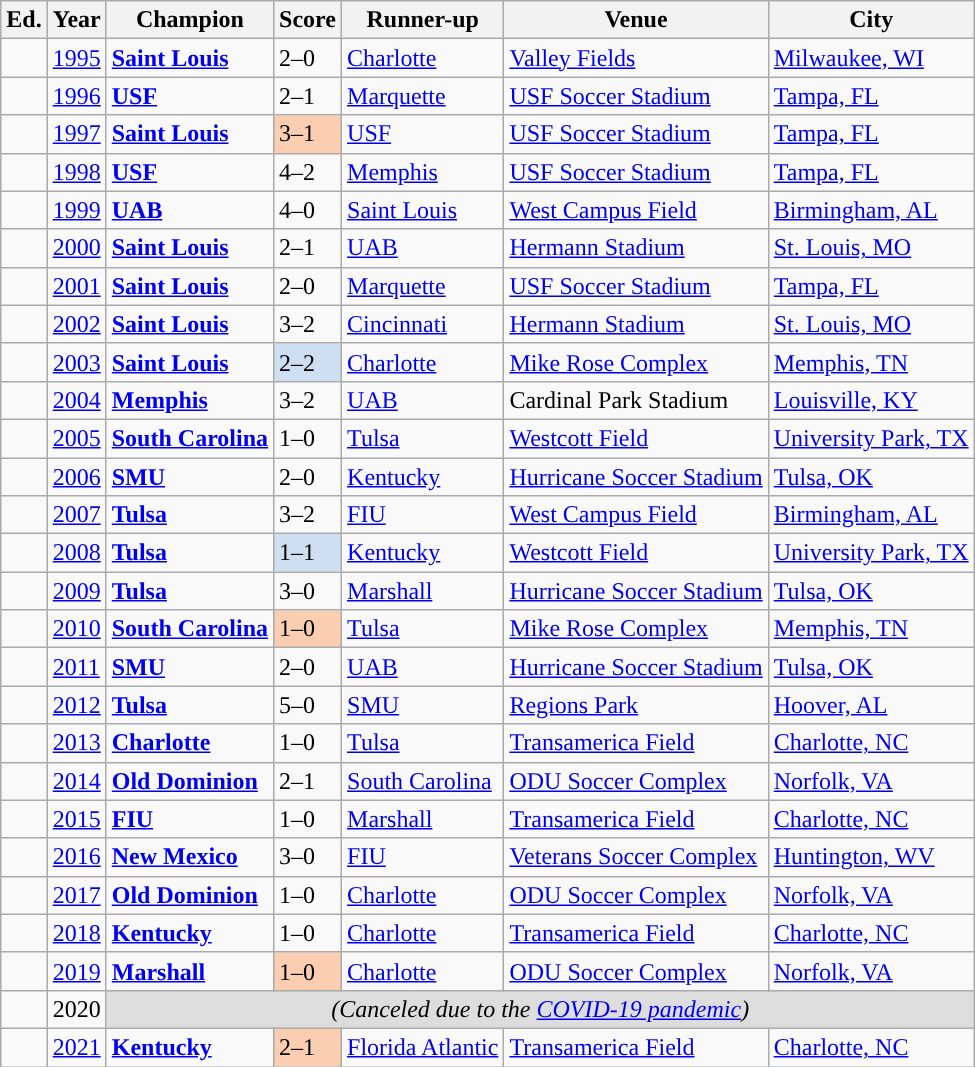<table class="wikitable sortable">
<tr>
<th width=px>Ed.</th>
<th width=px>Year</th>
<th width=px>Champion</th>
<th width=px>Score</th>
<th width=px>Runner-up</th>
<th width=px>Venue</th>
<th width=px>City</th>
</tr>
<tr>
<td></td>
<td><a href='#'>1995</a></td>
<td><strong><a href='#'>Saint Louis</a></strong></td>
<td>2–0</td>
<td><a href='#'>Charlotte</a></td>
<td><a href='#'>Valley Fields</a></td>
<td><a href='#'>Milwaukee, WI</a></td>
</tr>
<tr>
<td></td>
<td><a href='#'>1996</a></td>
<td><strong><a href='#'>USF</a></strong></td>
<td>2–1</td>
<td><a href='#'>Marquette</a></td>
<td><a href='#'>USF Soccer Stadium</a></td>
<td><a href='#'>Tampa, FL</a></td>
</tr>
<tr>
<td></td>
<td><a href='#'>1997</a></td>
<td><strong><a href='#'>Saint Louis</a></strong></td>
<td bgcolor= #FBCEB1>3–1 </td>
<td><a href='#'>USF</a></td>
<td><a href='#'>USF Soccer Stadium</a></td>
<td><a href='#'>Tampa, FL</a></td>
</tr>
<tr>
<td></td>
<td><a href='#'>1998</a></td>
<td><strong><a href='#'>USF</a></strong></td>
<td>4–2</td>
<td><a href='#'>Memphis</a></td>
<td><a href='#'>USF Soccer Stadium</a></td>
<td><a href='#'>Tampa, FL</a></td>
</tr>
<tr>
<td></td>
<td><a href='#'>1999</a></td>
<td><strong><a href='#'>UAB</a></strong></td>
<td>4–0</td>
<td><a href='#'>Saint Louis</a></td>
<td><a href='#'>West Campus Field</a></td>
<td><a href='#'>Birmingham, AL</a></td>
</tr>
<tr>
<td></td>
<td><a href='#'>2000</a></td>
<td><strong><a href='#'>Saint Louis</a></strong></td>
<td>2–1</td>
<td><a href='#'>UAB</a></td>
<td><a href='#'>Hermann Stadium</a></td>
<td><a href='#'>St. Louis, MO</a></td>
</tr>
<tr>
<td></td>
<td><a href='#'>2001</a></td>
<td><strong><a href='#'>Saint Louis</a></strong></td>
<td>2–0</td>
<td><a href='#'>Marquette</a></td>
<td><a href='#'>USF Soccer Stadium</a></td>
<td><a href='#'>Tampa, FL</a></td>
</tr>
<tr>
<td></td>
<td><a href='#'>2002</a></td>
<td><strong><a href='#'>Saint Louis</a></strong></td>
<td>3–2</td>
<td><a href='#'>Cincinnati</a></td>
<td><a href='#'>Hermann Stadium</a></td>
<td><a href='#'>St. Louis, MO</a></td>
</tr>
<tr>
<td></td>
<td><a href='#'>2003</a></td>
<td><strong><a href='#'>Saint Louis</a></strong></td>
<td bgcolor=#cedff2>2–2 </td>
<td><a href='#'>Charlotte</a></td>
<td><a href='#'>Mike Rose Complex</a></td>
<td><a href='#'>Memphis, TN</a></td>
</tr>
<tr>
<td></td>
<td><a href='#'>2004</a></td>
<td><strong><a href='#'>Memphis</a></strong></td>
<td>3–2</td>
<td><a href='#'>UAB</a></td>
<td>Cardinal Park Stadium</td>
<td><a href='#'>Louisville, KY</a></td>
</tr>
<tr>
<td></td>
<td><a href='#'>2005</a></td>
<td><strong><a href='#'>South Carolina</a></strong></td>
<td>1–0</td>
<td><a href='#'>Tulsa</a></td>
<td><a href='#'>Westcott Field</a></td>
<td><a href='#'>University Park, TX</a></td>
</tr>
<tr>
<td></td>
<td><a href='#'>2006</a></td>
<td><strong><a href='#'>SMU</a></strong></td>
<td>2–0</td>
<td><a href='#'>Kentucky</a></td>
<td><a href='#'>Hurricane Soccer Stadium</a></td>
<td><a href='#'>Tulsa, OK</a></td>
</tr>
<tr>
<td></td>
<td><a href='#'>2007</a></td>
<td><strong><a href='#'>Tulsa</a></strong></td>
<td>3–2</td>
<td><a href='#'>FIU</a></td>
<td><a href='#'>West Campus Field</a></td>
<td><a href='#'>Birmingham, AL</a></td>
</tr>
<tr>
<td></td>
<td><a href='#'>2008</a></td>
<td><strong><a href='#'>Tulsa</a></strong></td>
<td bgcolor=#cedff2>1–1 </td>
<td><a href='#'>Kentucky</a></td>
<td><a href='#'>Westcott Field</a></td>
<td><a href='#'>University Park, TX</a></td>
</tr>
<tr>
<td></td>
<td><a href='#'>2009</a></td>
<td><strong><a href='#'>Tulsa</a></strong></td>
<td>3–0</td>
<td><a href='#'>Marshall</a></td>
<td><a href='#'>Hurricane Soccer Stadium</a></td>
<td><a href='#'>Tulsa, OK</a></td>
</tr>
<tr>
<td></td>
<td><a href='#'>2010</a></td>
<td><strong><a href='#'>South Carolina</a></strong></td>
<td bgcolor= #FBCEB1>1–0 </td>
<td><a href='#'>Tulsa</a></td>
<td><a href='#'>Mike Rose Complex</a></td>
<td><a href='#'>Memphis, TN</a></td>
</tr>
<tr>
<td></td>
<td><a href='#'>2011</a></td>
<td><strong><a href='#'>SMU</a> </strong></td>
<td>2–0</td>
<td><a href='#'>UAB</a></td>
<td><a href='#'>Hurricane Soccer Stadium</a></td>
<td><a href='#'>Tulsa, OK</a></td>
</tr>
<tr>
<td></td>
<td><a href='#'>2012</a></td>
<td><strong><a href='#'>Tulsa</a></strong></td>
<td>5–0</td>
<td><a href='#'>SMU</a></td>
<td><a href='#'>Regions Park</a></td>
<td><a href='#'>Hoover, AL</a></td>
</tr>
<tr>
<td></td>
<td><a href='#'>2013</a></td>
<td><strong><a href='#'>Charlotte</a></strong></td>
<td>1–0</td>
<td><a href='#'>Tulsa</a></td>
<td><a href='#'>Transamerica Field</a></td>
<td><a href='#'>Charlotte, NC</a></td>
</tr>
<tr>
<td></td>
<td><a href='#'>2014</a></td>
<td><strong><a href='#'>Old Dominion</a></strong></td>
<td>2–1</td>
<td><a href='#'>South Carolina</a></td>
<td><a href='#'>ODU Soccer Complex</a></td>
<td><a href='#'>Norfolk, VA</a></td>
</tr>
<tr>
<td></td>
<td><a href='#'>2015</a></td>
<td><strong><a href='#'>FIU</a></strong></td>
<td>1–0</td>
<td><a href='#'>Marshall</a></td>
<td><a href='#'>Transamerica Field</a></td>
<td><a href='#'>Charlotte, NC</a></td>
</tr>
<tr>
<td></td>
<td><a href='#'>2016</a></td>
<td><strong><a href='#'>New Mexico</a></strong></td>
<td>3–0</td>
<td><a href='#'>FIU</a></td>
<td><a href='#'>Veterans Soccer Complex</a></td>
<td><a href='#'>Huntington, WV</a></td>
</tr>
<tr>
<td></td>
<td><a href='#'>2017</a></td>
<td><strong><a href='#'>Old Dominion</a></strong></td>
<td>1–0</td>
<td><a href='#'>Charlotte</a></td>
<td><a href='#'>ODU Soccer Complex</a></td>
<td><a href='#'>Norfolk, VA</a></td>
</tr>
<tr>
<td></td>
<td><a href='#'>2018</a></td>
<td><strong><a href='#'>Kentucky</a></strong></td>
<td>1–0</td>
<td><a href='#'>Charlotte</a></td>
<td><a href='#'>Transamerica Field</a></td>
<td><a href='#'>Charlotte, NC</a></td>
</tr>
<tr>
<td></td>
<td><a href='#'>2019</a></td>
<td><strong><a href='#'>Marshall</a></strong></td>
<td bgcolor= #FBCEB1>1–0 </td>
<td><a href='#'>Charlotte</a></td>
<td><a href='#'>ODU Soccer Complex</a></td>
<td><a href='#'>Norfolk, VA</a></td>
</tr>
<tr>
<td></td>
<td>2020</td>
<td colspan="5" align=center style=background:#dddddd><em>(Canceled due to the <a href='#'>COVID-19 pandemic</a>)</em></td>
</tr>
<tr>
<td></td>
<td><a href='#'>2021</a></td>
<td><strong><a href='#'>Kentucky</a></strong></td>
<td bgcolor= #FBCEB1>2–1 </td>
<td><a href='#'>Florida Atlantic</a></td>
<td><a href='#'>Transamerica Field</a></td>
<td><a href='#'>Charlotte, NC</a></td>
</tr>
</table>
